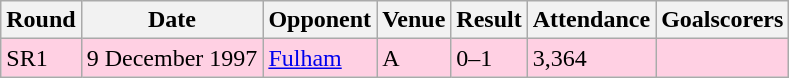<table class="wikitable">
<tr>
<th>Round</th>
<th>Date</th>
<th>Opponent</th>
<th>Venue</th>
<th>Result</th>
<th>Attendance</th>
<th>Goalscorers</th>
</tr>
<tr style="background-color: #ffd0e3;">
<td>SR1</td>
<td>9 December 1997</td>
<td><a href='#'>Fulham</a></td>
<td>A</td>
<td>0–1</td>
<td>3,364</td>
<td></td>
</tr>
</table>
